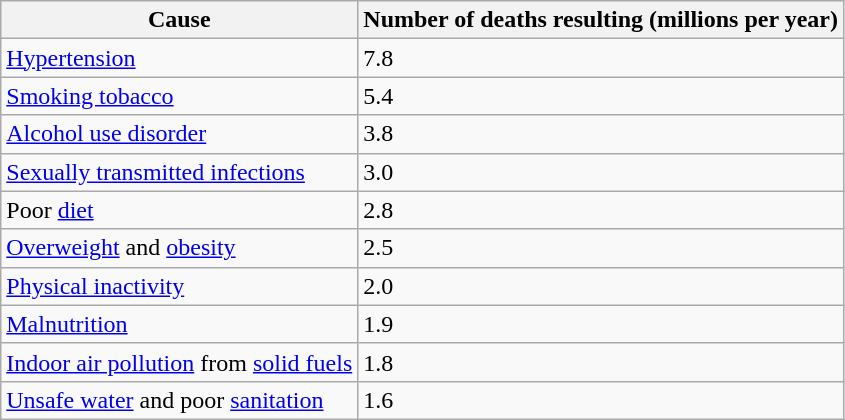<table class="wikitable">
<tr>
<th>Cause</th>
<th>Number of deaths resulting (millions per year)</th>
</tr>
<tr>
<td><a href='#'>Hypertension</a></td>
<td>7.8</td>
</tr>
<tr>
<td><a href='#'>Smoking tobacco</a></td>
<td>5.4</td>
</tr>
<tr>
<td><a href='#'>Alcohol use disorder</a></td>
<td>3.8</td>
</tr>
<tr>
<td><a href='#'>Sexually transmitted infections</a></td>
<td>3.0</td>
</tr>
<tr>
<td>Poor <a href='#'>diet</a></td>
<td>2.8</td>
</tr>
<tr>
<td><a href='#'>Overweight</a> and <a href='#'>obesity</a></td>
<td>2.5</td>
</tr>
<tr>
<td><a href='#'>Physical inactivity</a></td>
<td>2.0</td>
</tr>
<tr>
<td><a href='#'>Malnutrition</a></td>
<td>1.9</td>
</tr>
<tr>
<td><a href='#'>Indoor air pollution</a> from <a href='#'>solid fuels</a></td>
<td>1.8</td>
</tr>
<tr>
<td><a href='#'>Unsafe water</a> and poor <a href='#'>sanitation</a></td>
<td>1.6</td>
</tr>
</table>
